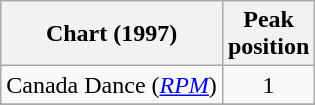<table class="wikitable sortable">
<tr>
<th>Chart (1997)</th>
<th>Peak<br>position</th>
</tr>
<tr>
<td>Canada Dance (<em><a href='#'>RPM</a></em>)</td>
<td align="center">1</td>
</tr>
<tr>
</tr>
<tr>
</tr>
<tr>
</tr>
<tr>
</tr>
<tr>
</tr>
</table>
